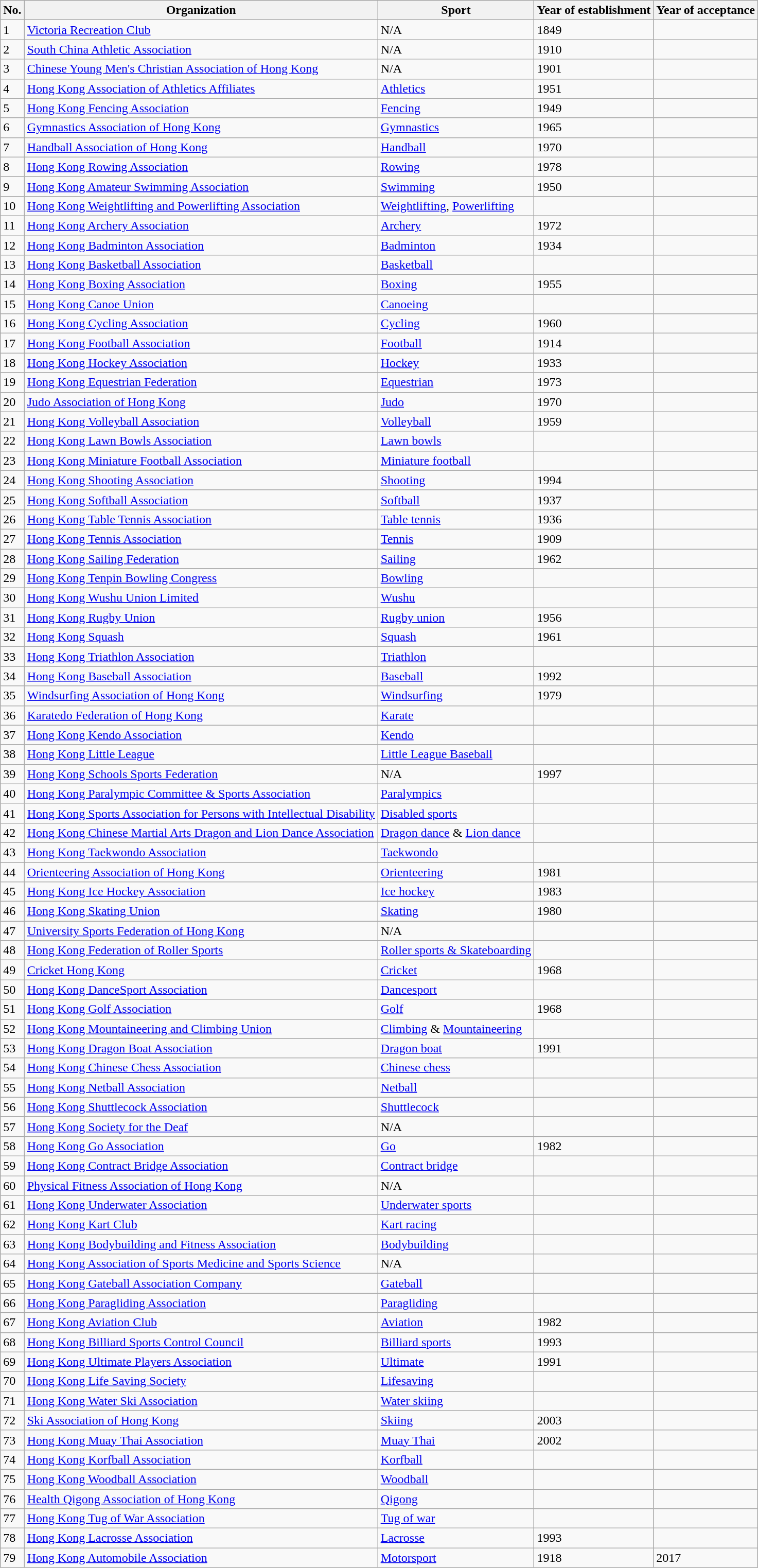<table class="wikitable sortable">
<tr>
<th>No.</th>
<th>Organization</th>
<th>Sport</th>
<th>Year of establishment</th>
<th>Year of acceptance</th>
</tr>
<tr>
<td>1</td>
<td><a href='#'>Victoria Recreation Club</a></td>
<td>N/A</td>
<td>1849</td>
<td></td>
</tr>
<tr>
<td>2</td>
<td><a href='#'>South China Athletic Association</a></td>
<td>N/A</td>
<td>1910</td>
<td></td>
</tr>
<tr>
<td>3</td>
<td><a href='#'>Chinese Young Men's Christian Association of Hong Kong</a></td>
<td>N/A</td>
<td>1901</td>
<td></td>
</tr>
<tr>
<td>4</td>
<td><a href='#'>Hong Kong Association of Athletics Affiliates</a></td>
<td><a href='#'>Athletics</a></td>
<td>1951</td>
<td></td>
</tr>
<tr>
<td>5</td>
<td><a href='#'>Hong Kong Fencing Association</a></td>
<td><a href='#'>Fencing</a></td>
<td>1949</td>
<td></td>
</tr>
<tr>
<td>6</td>
<td><a href='#'>Gymnastics Association of Hong Kong</a></td>
<td><a href='#'>Gymnastics</a></td>
<td>1965</td>
<td></td>
</tr>
<tr>
<td>7</td>
<td><a href='#'>Handball Association of Hong Kong</a></td>
<td><a href='#'>Handball</a></td>
<td>1970</td>
<td></td>
</tr>
<tr>
<td>8</td>
<td><a href='#'>Hong Kong Rowing Association</a></td>
<td><a href='#'>Rowing</a></td>
<td>1978</td>
<td></td>
</tr>
<tr>
<td>9</td>
<td><a href='#'>Hong Kong Amateur Swimming Association</a></td>
<td><a href='#'>Swimming</a></td>
<td>1950</td>
<td></td>
</tr>
<tr>
<td>10</td>
<td><a href='#'>Hong Kong Weightlifting and Powerlifting Association</a></td>
<td><a href='#'>Weightlifting</a>, <a href='#'>Powerlifting</a></td>
<td></td>
<td></td>
</tr>
<tr>
<td>11</td>
<td><a href='#'>Hong Kong Archery Association</a></td>
<td><a href='#'>Archery</a></td>
<td>1972</td>
<td></td>
</tr>
<tr>
<td>12</td>
<td><a href='#'>Hong Kong Badminton Association</a></td>
<td><a href='#'>Badminton</a></td>
<td>1934</td>
<td></td>
</tr>
<tr>
<td>13</td>
<td><a href='#'>Hong Kong Basketball Association</a></td>
<td><a href='#'>Basketball</a></td>
<td></td>
</tr>
<tr>
<td>14</td>
<td><a href='#'>Hong Kong Boxing Association</a></td>
<td><a href='#'>Boxing</a></td>
<td>1955</td>
<td></td>
</tr>
<tr>
<td>15</td>
<td><a href='#'>Hong Kong Canoe Union</a></td>
<td><a href='#'>Canoeing</a></td>
<td></td>
<td></td>
</tr>
<tr>
<td>16</td>
<td><a href='#'>Hong Kong Cycling Association</a></td>
<td><a href='#'>Cycling</a></td>
<td>1960</td>
<td></td>
</tr>
<tr>
<td>17</td>
<td><a href='#'>Hong Kong Football Association</a></td>
<td><a href='#'>Football</a></td>
<td>1914</td>
</tr>
<tr>
<td>18</td>
<td><a href='#'>Hong Kong Hockey Association</a></td>
<td><a href='#'>Hockey</a></td>
<td>1933</td>
<td></td>
</tr>
<tr>
<td>19</td>
<td><a href='#'>Hong Kong Equestrian Federation</a></td>
<td><a href='#'>Equestrian</a></td>
<td>1973</td>
<td></td>
</tr>
<tr>
<td>20</td>
<td><a href='#'>Judo Association of Hong Kong</a></td>
<td><a href='#'>Judo</a></td>
<td>1970</td>
<td></td>
</tr>
<tr>
<td>21</td>
<td><a href='#'>Hong Kong Volleyball Association</a></td>
<td><a href='#'>Volleyball</a></td>
<td>1959</td>
<td></td>
</tr>
<tr>
<td>22</td>
<td><a href='#'>Hong Kong Lawn Bowls Association</a></td>
<td><a href='#'>Lawn bowls</a></td>
<td></td>
<td></td>
</tr>
<tr>
<td>23</td>
<td><a href='#'>Hong Kong Miniature Football Association</a></td>
<td><a href='#'>Miniature football</a></td>
<td></td>
<td></td>
</tr>
<tr>
<td>24</td>
<td><a href='#'>Hong Kong Shooting Association</a></td>
<td><a href='#'>Shooting</a></td>
<td>1994</td>
<td></td>
</tr>
<tr>
<td>25</td>
<td><a href='#'>Hong Kong Softball Association</a></td>
<td><a href='#'>Softball</a></td>
<td>1937</td>
<td></td>
</tr>
<tr>
<td>26</td>
<td><a href='#'>Hong Kong Table Tennis Association</a></td>
<td><a href='#'>Table tennis</a></td>
<td>1936</td>
<td></td>
</tr>
<tr>
<td>27</td>
<td><a href='#'>Hong Kong Tennis Association</a></td>
<td><a href='#'>Tennis</a></td>
<td>1909</td>
<td></td>
</tr>
<tr>
<td>28</td>
<td><a href='#'>Hong Kong Sailing Federation</a></td>
<td><a href='#'>Sailing</a></td>
<td>1962</td>
<td></td>
</tr>
<tr>
<td>29</td>
<td><a href='#'>Hong Kong Tenpin Bowling Congress</a></td>
<td><a href='#'>Bowling</a></td>
<td></td>
<td></td>
</tr>
<tr>
<td>30</td>
<td><a href='#'>Hong Kong Wushu Union Limited</a></td>
<td><a href='#'>Wushu</a></td>
<td></td>
<td></td>
</tr>
<tr>
<td>31</td>
<td><a href='#'>Hong Kong Rugby Union</a></td>
<td><a href='#'>Rugby union</a></td>
<td>1956</td>
<td></td>
</tr>
<tr>
<td>32</td>
<td><a href='#'>Hong Kong Squash</a></td>
<td><a href='#'>Squash</a></td>
<td>1961</td>
<td></td>
</tr>
<tr>
<td>33</td>
<td><a href='#'>Hong Kong Triathlon Association</a></td>
<td><a href='#'>Triathlon</a></td>
<td></td>
<td></td>
</tr>
<tr>
<td>34</td>
<td><a href='#'>Hong Kong Baseball Association</a></td>
<td><a href='#'>Baseball</a></td>
<td>1992</td>
<td></td>
</tr>
<tr>
<td>35</td>
<td><a href='#'>Windsurfing Association of Hong Kong</a></td>
<td><a href='#'>Windsurfing</a></td>
<td>1979</td>
<td></td>
</tr>
<tr>
<td>36</td>
<td><a href='#'>Karatedo Federation of Hong Kong</a></td>
<td><a href='#'>Karate</a></td>
<td></td>
<td></td>
</tr>
<tr>
<td>37</td>
<td><a href='#'>Hong Kong Kendo Association</a></td>
<td><a href='#'>Kendo</a></td>
<td></td>
<td></td>
</tr>
<tr>
<td>38</td>
<td><a href='#'>Hong Kong Little League</a></td>
<td><a href='#'>Little League Baseball</a></td>
<td></td>
<td></td>
</tr>
<tr>
<td>39</td>
<td><a href='#'>Hong Kong Schools Sports Federation</a></td>
<td>N/A</td>
<td>1997</td>
<td></td>
</tr>
<tr>
<td>40</td>
<td><a href='#'>Hong Kong Paralympic Committee & Sports Association</a></td>
<td><a href='#'>Paralympics</a></td>
<td></td>
<td></td>
</tr>
<tr>
<td>41</td>
<td><a href='#'>Hong Kong Sports Association for Persons with Intellectual Disability</a></td>
<td><a href='#'>Disabled sports</a></td>
<td></td>
<td></td>
</tr>
<tr>
<td>42</td>
<td><a href='#'>Hong Kong Chinese Martial Arts Dragon and Lion Dance Association</a></td>
<td><a href='#'>Dragon dance</a> & <a href='#'>Lion dance</a></td>
<td></td>
<td></td>
</tr>
<tr>
<td>43</td>
<td><a href='#'>Hong Kong Taekwondo Association</a></td>
<td><a href='#'>Taekwondo</a></td>
<td></td>
<td></td>
</tr>
<tr>
<td>44</td>
<td><a href='#'>Orienteering Association of Hong Kong</a></td>
<td><a href='#'>Orienteering</a></td>
<td>1981</td>
<td></td>
</tr>
<tr>
<td>45</td>
<td><a href='#'>Hong Kong Ice Hockey Association</a></td>
<td><a href='#'>Ice hockey</a></td>
<td>1983</td>
<td></td>
</tr>
<tr>
<td>46</td>
<td><a href='#'>Hong Kong Skating Union</a></td>
<td><a href='#'>Skating</a></td>
<td>1980</td>
<td></td>
</tr>
<tr>
<td>47</td>
<td><a href='#'>University Sports Federation of Hong Kong</a></td>
<td>N/A</td>
<td></td>
<td></td>
</tr>
<tr>
<td>48</td>
<td><a href='#'>Hong Kong Federation of Roller Sports</a></td>
<td><a href='#'>Roller sports & Skateboarding</a></td>
<td></td>
<td></td>
</tr>
<tr>
<td>49</td>
<td><a href='#'>Cricket Hong Kong</a></td>
<td><a href='#'>Cricket</a></td>
<td>1968</td>
<td></td>
</tr>
<tr>
<td>50</td>
<td><a href='#'>Hong Kong DanceSport Association</a></td>
<td><a href='#'>Dancesport</a></td>
<td></td>
<td></td>
</tr>
<tr>
<td>51</td>
<td><a href='#'>Hong Kong Golf Association</a></td>
<td><a href='#'>Golf</a></td>
<td>1968</td>
<td></td>
</tr>
<tr>
<td>52</td>
<td><a href='#'>Hong Kong Mountaineering and Climbing Union</a></td>
<td><a href='#'>Climbing</a> & <a href='#'>Mountaineering</a></td>
<td></td>
<td></td>
</tr>
<tr>
<td>53</td>
<td><a href='#'>Hong Kong Dragon Boat Association</a></td>
<td><a href='#'>Dragon boat</a></td>
<td>1991</td>
<td></td>
</tr>
<tr>
<td>54</td>
<td><a href='#'>Hong Kong Chinese Chess Association</a></td>
<td><a href='#'>Chinese chess</a></td>
<td></td>
<td></td>
</tr>
<tr>
<td>55</td>
<td><a href='#'>Hong Kong Netball Association</a></td>
<td><a href='#'>Netball</a></td>
<td></td>
<td></td>
</tr>
<tr>
<td>56</td>
<td><a href='#'>Hong Kong Shuttlecock Association </a></td>
<td><a href='#'>Shuttlecock</a></td>
<td></td>
<td></td>
</tr>
<tr>
<td>57</td>
<td><a href='#'>Hong Kong Society for the Deaf</a></td>
<td>N/A</td>
<td></td>
<td></td>
</tr>
<tr>
<td>58</td>
<td><a href='#'>Hong Kong Go Association</a></td>
<td><a href='#'>Go</a></td>
<td>1982</td>
<td></td>
</tr>
<tr>
<td>59</td>
<td><a href='#'>Hong Kong Contract Bridge Association</a></td>
<td><a href='#'>Contract bridge</a></td>
<td></td>
<td></td>
</tr>
<tr>
<td>60</td>
<td><a href='#'>Physical Fitness Association of Hong Kong</a></td>
<td>N/A</td>
<td></td>
<td></td>
</tr>
<tr>
<td>61</td>
<td><a href='#'>Hong Kong Underwater Association</a></td>
<td><a href='#'>Underwater sports</a></td>
<td></td>
<td></td>
</tr>
<tr>
<td>62</td>
<td><a href='#'>Hong Kong Kart Club</a></td>
<td><a href='#'>Kart racing</a></td>
<td></td>
<td></td>
</tr>
<tr>
<td>63</td>
<td><a href='#'>Hong Kong Bodybuilding and Fitness Association</a></td>
<td><a href='#'>Bodybuilding</a></td>
<td></td>
<td></td>
</tr>
<tr>
<td>64</td>
<td><a href='#'>Hong Kong Association of Sports Medicine and Sports Science</a></td>
<td>N/A</td>
<td></td>
<td></td>
</tr>
<tr>
<td>65</td>
<td><a href='#'>Hong Kong Gateball Association Company</a></td>
<td><a href='#'>Gateball</a></td>
<td></td>
<td></td>
</tr>
<tr>
<td>66</td>
<td><a href='#'>Hong Kong Paragliding Association</a></td>
<td><a href='#'>Paragliding</a></td>
<td></td>
<td></td>
</tr>
<tr>
<td>67</td>
<td><a href='#'>Hong Kong Aviation Club</a></td>
<td><a href='#'>Aviation</a></td>
<td>1982</td>
<td></td>
</tr>
<tr>
<td>68</td>
<td><a href='#'>Hong Kong Billiard Sports Control Council</a></td>
<td><a href='#'>Billiard sports</a></td>
<td>1993</td>
<td></td>
</tr>
<tr>
<td>69</td>
<td><a href='#'>Hong Kong Ultimate Players Association</a></td>
<td><a href='#'>Ultimate</a></td>
<td>1991</td>
<td></td>
</tr>
<tr>
<td>70</td>
<td><a href='#'>Hong Kong Life Saving Society</a></td>
<td><a href='#'>Lifesaving</a></td>
<td></td>
<td></td>
</tr>
<tr>
<td>71</td>
<td><a href='#'>Hong Kong Water Ski Association</a></td>
<td><a href='#'>Water skiing</a></td>
<td></td>
<td></td>
</tr>
<tr>
<td>72</td>
<td><a href='#'>Ski Association of Hong Kong</a></td>
<td><a href='#'>Skiing</a></td>
<td>2003</td>
<td></td>
</tr>
<tr>
<td>73</td>
<td><a href='#'>Hong Kong Muay Thai Association</a></td>
<td><a href='#'>Muay Thai</a></td>
<td>2002</td>
<td></td>
</tr>
<tr>
<td>74</td>
<td><a href='#'>Hong Kong Korfball Association</a></td>
<td><a href='#'>Korfball</a></td>
<td></td>
<td></td>
</tr>
<tr>
<td>75</td>
<td><a href='#'>Hong Kong Woodball Association</a></td>
<td><a href='#'>Woodball</a></td>
<td></td>
<td></td>
</tr>
<tr>
<td>76</td>
<td><a href='#'>Health Qigong Association of Hong Kong</a></td>
<td><a href='#'>Qigong</a></td>
<td></td>
<td></td>
</tr>
<tr>
<td>77</td>
<td><a href='#'>Hong Kong Tug of War Association</a></td>
<td><a href='#'>Tug of war</a></td>
<td></td>
<td></td>
</tr>
<tr>
<td>78</td>
<td><a href='#'>Hong Kong Lacrosse Association</a></td>
<td><a href='#'>Lacrosse</a></td>
<td>1993</td>
<td></td>
</tr>
<tr>
<td>79</td>
<td><a href='#'>Hong Kong Automobile Association</a></td>
<td><a href='#'>Motorsport</a></td>
<td>1918</td>
<td>2017</td>
</tr>
</table>
